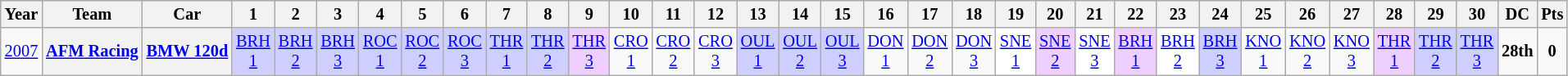<table class="wikitable" style="text-align:center; font-size:85%">
<tr>
<th>Year</th>
<th>Team</th>
<th>Car</th>
<th>1</th>
<th>2</th>
<th>3</th>
<th>4</th>
<th>5</th>
<th>6</th>
<th>7</th>
<th>8</th>
<th>9</th>
<th>10</th>
<th>11</th>
<th>12</th>
<th>13</th>
<th>14</th>
<th>15</th>
<th>16</th>
<th>17</th>
<th>18</th>
<th>19</th>
<th>20</th>
<th>21</th>
<th>22</th>
<th>23</th>
<th>24</th>
<th>25</th>
<th>26</th>
<th>27</th>
<th>28</th>
<th>29</th>
<th>30</th>
<th>DC</th>
<th>Pts</th>
</tr>
<tr>
<td><a href='#'>2007</a></td>
<th nowrap><a href='#'>AFM Racing</a></th>
<th nowrap><a href='#'>BMW 120d</a></th>
<td style="background:#CFCFFF;"><a href='#'>BRH<br>1</a><br></td>
<td style="background:#CFCFFF;"><a href='#'>BRH<br>2</a><br></td>
<td style="background:#CFCFFF;"><a href='#'>BRH<br>3</a><br></td>
<td style="background:#CFCFFF;"><a href='#'>ROC<br>1</a><br></td>
<td style="background:#CFCFFF;"><a href='#'>ROC<br>2</a><br></td>
<td style="background:#CFCFFF;"><a href='#'>ROC<br>3</a><br></td>
<td style="background:#CFCFFF;"><a href='#'>THR<br>1</a><br></td>
<td style="background:#CFCFFF;"><a href='#'>THR<br>2</a><br></td>
<td style="background:#EFCFFF;"><a href='#'>THR<br>3</a><br></td>
<td><a href='#'>CRO<br>1</a><br></td>
<td><a href='#'>CRO<br>2</a><br></td>
<td><a href='#'>CRO<br>3</a><br></td>
<td style="background:#CFCFFF;"><a href='#'>OUL<br>1</a><br></td>
<td style="background:#CFCFFF;"><a href='#'>OUL<br>2</a><br></td>
<td style="background:#CFCFFF;"><a href='#'>OUL<br>3</a><br></td>
<td><a href='#'>DON<br>1</a><br></td>
<td><a href='#'>DON<br>2</a><br></td>
<td><a href='#'>DON<br>3</a><br></td>
<td style="background:#FFFFFF;"><a href='#'>SNE<br>1</a><br></td>
<td style="background:#EFCFFF;"><a href='#'>SNE<br>2</a><br></td>
<td style="background:#FFFFFF;"><a href='#'>SNE<br>3</a><br></td>
<td style="background:#EFCFFF;"><a href='#'>BRH<br>1</a><br></td>
<td style="background:#FFFFFF;"><a href='#'>BRH<br>2</a><br></td>
<td style="background:#CFCFFF;"><a href='#'>BRH<br>3</a><br></td>
<td><a href='#'>KNO<br>1</a><br></td>
<td><a href='#'>KNO<br>2</a><br></td>
<td><a href='#'>KNO<br>3</a><br></td>
<td style="background:#EFCFFF;"><a href='#'>THR<br>1</a><br></td>
<td style="background:#CFCFFF;"><a href='#'>THR<br>2</a><br></td>
<td style="background:#CFCFFF;"><a href='#'>THR<br>3</a><br></td>
<td><strong>28th</strong></td>
<td><strong>0</strong></td>
</tr>
</table>
